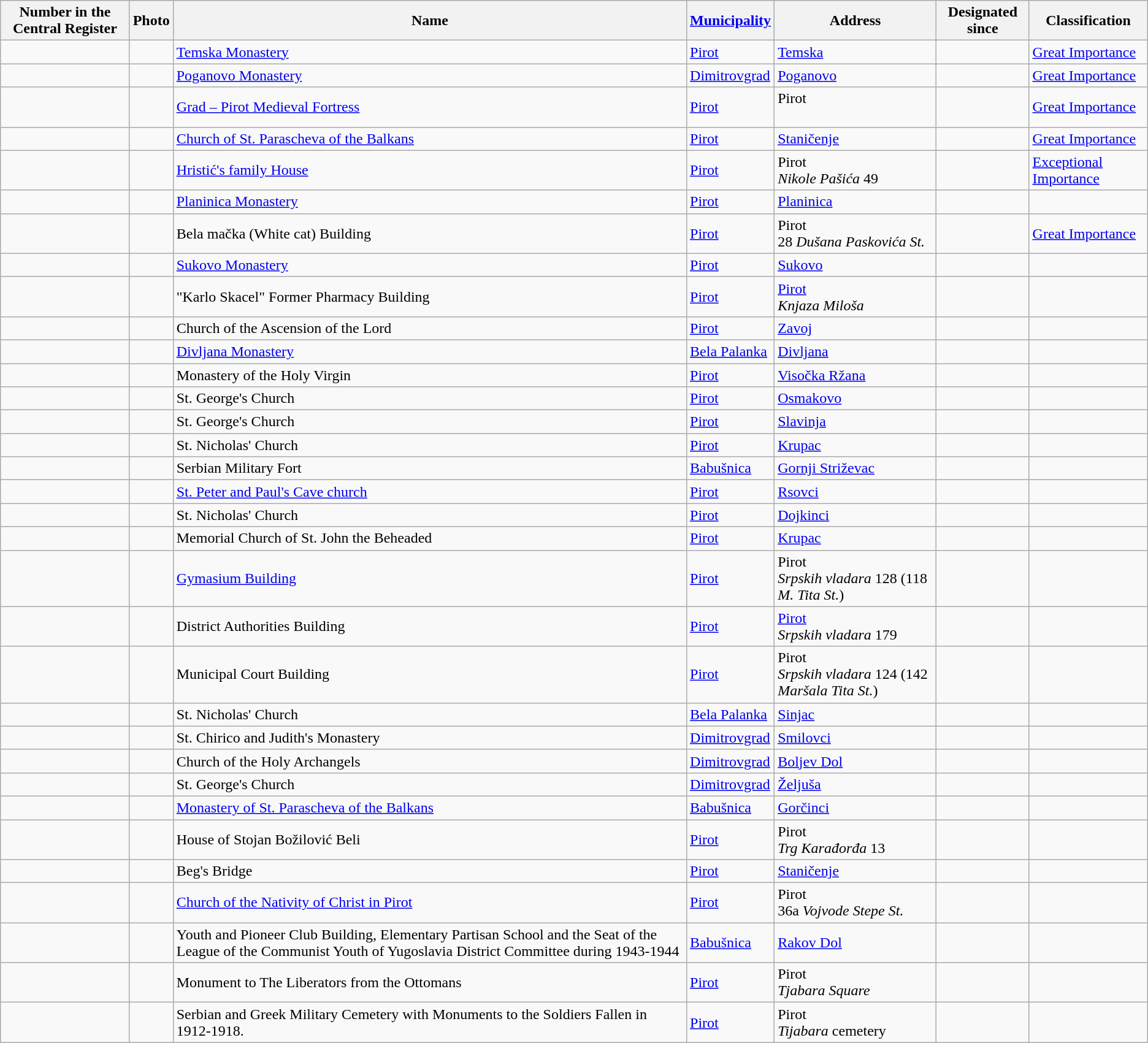<table class="wikitable sortable">
<tr>
<th>Number in the Central Register</th>
<th>Photo</th>
<th>Name</th>
<th><a href='#'>Municipality</a></th>
<th>Address</th>
<th>Designated since</th>
<th>Classification</th>
</tr>
<tr>
<td></td>
<td></td>
<td><a href='#'>Temska Monastery</a></td>
<td><a href='#'>Pirot</a></td>
<td><a href='#'>Temska</a><br></td>
<td align="left"></td>
<td><a href='#'>Great Importance</a></td>
</tr>
<tr>
<td></td>
<td></td>
<td><a href='#'>Poganovo Monastery</a></td>
<td><a href='#'>Dimitrovgrad</a></td>
<td><a href='#'>Poganovo</a><br></td>
<td align="left"></td>
<td><a href='#'>Great Importance</a></td>
</tr>
<tr>
<td></td>
<td></td>
<td><a href='#'>Grad – Pirot Medieval Fortress</a></td>
<td><a href='#'>Pirot</a></td>
<td>Pirot<br><br></td>
<td align="left"></td>
<td><a href='#'>Great Importance</a></td>
</tr>
<tr>
<td></td>
<td></td>
<td><a href='#'>Church of St. Parascheva of the Balkans</a></td>
<td><a href='#'>Pirot</a></td>
<td><a href='#'>Staničenje</a><br></td>
<td align="left"></td>
<td><a href='#'>Great Importance</a></td>
</tr>
<tr>
<td></td>
<td></td>
<td><a href='#'>Hristić's family House</a></td>
<td><a href='#'>Pirot</a></td>
<td>Pirot<br><em>Nikole Pašića</em> 49<br></td>
<td align="left"></td>
<td><a href='#'>Exceptional Importance</a></td>
</tr>
<tr>
<td></td>
<td></td>
<td><a href='#'>Planinica Monastery</a></td>
<td><a href='#'>Pirot</a></td>
<td><a href='#'>Planinica</a><br></td>
<td align="left"></td>
<td></td>
</tr>
<tr>
<td></td>
<td></td>
<td>Bela mačka (White cat) Building</td>
<td><a href='#'>Pirot</a></td>
<td>Pirot<br>28 <em>Dušana Paskovića St.</em><br></td>
<td align="left"></td>
<td><a href='#'>Great Importance</a></td>
</tr>
<tr>
<td></td>
<td></td>
<td><a href='#'>Sukovo Monastery</a></td>
<td><a href='#'>Pirot</a></td>
<td><a href='#'>Sukovo</a><br></td>
<td align="left"></td>
<td></td>
</tr>
<tr>
<td></td>
<td></td>
<td>"Karlo Skacel" Former Pharmacy Building</td>
<td><a href='#'>Pirot</a></td>
<td><a href='#'>Pirot</a><br><em>Knjaza Miloša</em><br></td>
<td align="left"></td>
<td></td>
</tr>
<tr>
<td></td>
<td></td>
<td>Church of the Ascension of the Lord</td>
<td><a href='#'>Pirot</a></td>
<td><a href='#'>Zavoj</a><br></td>
<td align="left"></td>
<td></td>
</tr>
<tr>
<td></td>
<td></td>
<td><a href='#'>Divljana Monastery</a></td>
<td><a href='#'>Bela Palanka</a></td>
<td><a href='#'>Divljana</a><br></td>
<td align="left"></td>
<td></td>
</tr>
<tr>
<td></td>
<td></td>
<td>Monastery of the Holy Virgin</td>
<td><a href='#'>Pirot</a></td>
<td><a href='#'>Visočka Ržana</a><br></td>
<td align="left"></td>
<td></td>
</tr>
<tr>
<td></td>
<td></td>
<td>St. George's Church</td>
<td><a href='#'>Pirot</a></td>
<td><a href='#'>Osmakovo</a><br></td>
<td align="left"></td>
<td></td>
</tr>
<tr>
<td></td>
<td></td>
<td>St. George's Church</td>
<td><a href='#'>Pirot</a></td>
<td><a href='#'>Slavinja</a><br></td>
<td align="left"></td>
<td></td>
</tr>
<tr>
<td></td>
<td></td>
<td>St. Nicholas' Church</td>
<td><a href='#'>Pirot</a></td>
<td><a href='#'>Krupac</a><br></td>
<td align="left"></td>
<td></td>
</tr>
<tr>
<td></td>
<td></td>
<td>Serbian Military Fort</td>
<td><a href='#'>Babušnica</a></td>
<td><a href='#'>Gornji Striževac</a><br></td>
<td align="left"></td>
<td></td>
</tr>
<tr>
<td></td>
<td></td>
<td><a href='#'>St. Peter and Paul's Cave church</a></td>
<td><a href='#'>Pirot</a></td>
<td><a href='#'>Rsovci</a><br></td>
<td></td>
<td></td>
</tr>
<tr>
<td></td>
<td></td>
<td>St. Nicholas' Church</td>
<td><a href='#'>Pirot</a></td>
<td><a href='#'>Dojkinci</a></td>
<td></td>
<td></td>
</tr>
<tr>
<td></td>
<td></td>
<td>Memorial Church of St. John the Beheaded</td>
<td><a href='#'>Pirot</a></td>
<td><a href='#'>Krupac</a><br></td>
<td align="left"></td>
<td></td>
</tr>
<tr>
<td></td>
<td></td>
<td><a href='#'>Gymasium Building</a></td>
<td><a href='#'>Pirot</a></td>
<td>Pirot<br><em>Srpskih vladara</em> 128 (118 <em>M. Tita St.</em>)<br></td>
<td align="left"></td>
<td></td>
</tr>
<tr>
<td></td>
<td></td>
<td>District Authorities Building</td>
<td><a href='#'>Pirot</a></td>
<td><a href='#'>Pirot</a><br><em>Srpskih vladara</em> 179<br></td>
<td align="left"></td>
<td></td>
</tr>
<tr>
<td></td>
<td></td>
<td>Municipal Court Building</td>
<td><a href='#'>Pirot</a></td>
<td>Pirot<br><em>Srpskih vladara</em> 124 (142 <em>Maršala Tita St.</em>)<br></td>
<td align="left"></td>
<td></td>
</tr>
<tr>
<td></td>
<td></td>
<td>St. Nicholas' Church</td>
<td><a href='#'>Bela Palanka</a></td>
<td><a href='#'>Sinjac</a><br></td>
<td align="left"></td>
<td></td>
</tr>
<tr>
<td></td>
<td></td>
<td>St. Chirico and Judith's Monastery</td>
<td><a href='#'>Dimitrovgrad</a></td>
<td><a href='#'>Smilovci</a><br></td>
<td align="left"></td>
<td></td>
</tr>
<tr>
<td></td>
<td></td>
<td>Church of the Holy Archangels</td>
<td><a href='#'>Dimitrovgrad</a></td>
<td><a href='#'>Boljev Dol</a><br></td>
<td align="left"></td>
<td></td>
</tr>
<tr>
<td></td>
<td></td>
<td>St. George's Church</td>
<td><a href='#'>Dimitrovgrad</a></td>
<td><a href='#'>Željuša</a><br></td>
<td align="left"></td>
<td></td>
</tr>
<tr>
<td></td>
<td></td>
<td><a href='#'>Monastery of St. Parascheva of the Balkans</a></td>
<td><a href='#'>Babušnica</a></td>
<td><a href='#'>Gorčinci</a><br></td>
<td align="left"></td>
<td></td>
</tr>
<tr>
<td></td>
<td></td>
<td>House of Stojan Božilović Beli</td>
<td><a href='#'>Pirot</a></td>
<td>Pirot<br><em>Trg Karađorđa</em> 13 <br></td>
<td align="left"></td>
<td></td>
</tr>
<tr>
<td></td>
<td></td>
<td>Beg's Bridge</td>
<td><a href='#'>Pirot</a></td>
<td><a href='#'>Staničenje</a><br></td>
<td align="left"></td>
<td></td>
</tr>
<tr>
<td></td>
<td></td>
<td><a href='#'>Church of the Nativity of Christ in Pirot</a></td>
<td><a href='#'>Pirot</a></td>
<td>Pirot<br>36a <em>Vojvode Stepe St.</em><br></td>
<td align="left"></td>
<td></td>
</tr>
<tr>
<td></td>
<td></td>
<td>Youth and Pioneer Club Building, Elementary Partisan School and the Seat of the League of the Communist Youth of Yugoslavia District Committee during 1943-1944</td>
<td><a href='#'>Babušnica</a></td>
<td><a href='#'>Rakov Dol</a><br></td>
<td align="left"></td>
<td></td>
</tr>
<tr>
<td></td>
<td></td>
<td>Monument to The Liberators from the Ottomans</td>
<td><a href='#'>Pirot</a></td>
<td>Pirot<br><em>Tjabara Square</em><br> </td>
<td align="left"></td>
<td></td>
</tr>
<tr>
<td></td>
<td></td>
<td>Serbian and Greek Military Cemetery with Monuments to the Soldiers Fallen in 1912-1918.</td>
<td><a href='#'>Pirot</a></td>
<td>Pirot<br><em>Tijabara</em> cemetery<br></td>
<td align="left"></td>
<td></td>
</tr>
</table>
